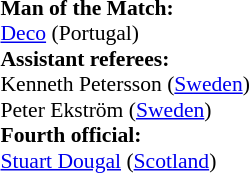<table style="width:100%; font-size:90%;">
<tr>
<td><br><strong>Man of the Match:</strong>
<br><a href='#'>Deco</a> (Portugal)<br><strong>Assistant referees:</strong>
<br>Kenneth Petersson (<a href='#'>Sweden</a>)
<br>Peter Ekström (<a href='#'>Sweden</a>)
<br><strong>Fourth official:</strong>
<br><a href='#'>Stuart Dougal</a> (<a href='#'>Scotland</a>)</td>
</tr>
</table>
